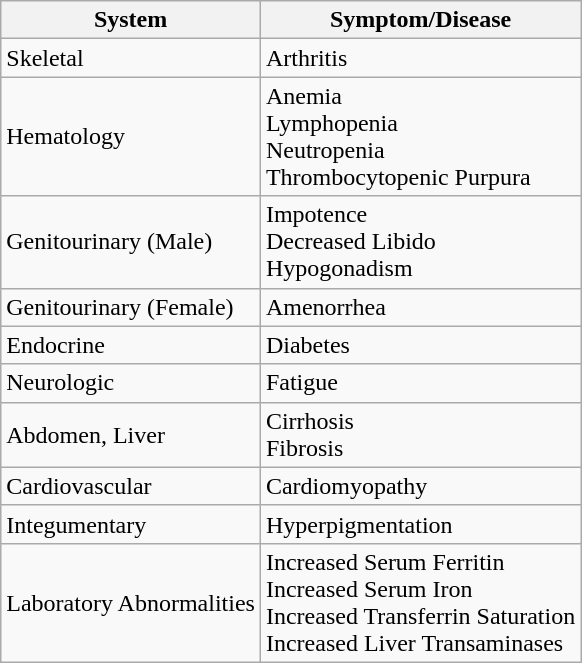<table class="wikitable">
<tr>
<th>System</th>
<th>Symptom/Disease</th>
</tr>
<tr>
<td>Skeletal</td>
<td>Arthritis</td>
</tr>
<tr>
<td>Hematology</td>
<td>Anemia<br>Lymphopenia<br>Neutropenia<br>Thrombocytopenic Purpura</td>
</tr>
<tr>
<td>Genitourinary (Male)</td>
<td>Impotence<br>Decreased Libido<br>Hypogonadism</td>
</tr>
<tr>
<td>Genitourinary (Female)</td>
<td>Amenorrhea</td>
</tr>
<tr>
<td>Endocrine</td>
<td>Diabetes</td>
</tr>
<tr>
<td>Neurologic</td>
<td>Fatigue</td>
</tr>
<tr>
<td>Abdomen, Liver</td>
<td>Cirrhosis<br>Fibrosis</td>
</tr>
<tr>
<td>Cardiovascular</td>
<td>Cardiomyopathy</td>
</tr>
<tr>
<td>Integumentary</td>
<td>Hyperpigmentation</td>
</tr>
<tr>
<td>Laboratory Abnormalities</td>
<td>Increased Serum Ferritin<br>Increased Serum Iron<br>Increased Transferrin Saturation<br>Increased Liver Transaminases</td>
</tr>
</table>
